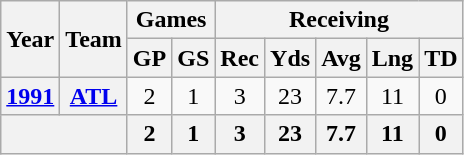<table class="wikitable" style="text-align:center">
<tr>
<th rowspan="2">Year</th>
<th rowspan="2">Team</th>
<th colspan="2">Games</th>
<th colspan="5">Receiving</th>
</tr>
<tr>
<th>GP</th>
<th>GS</th>
<th>Rec</th>
<th>Yds</th>
<th>Avg</th>
<th>Lng</th>
<th>TD</th>
</tr>
<tr>
<th><a href='#'>1991</a></th>
<th><a href='#'>ATL</a></th>
<td>2</td>
<td>1</td>
<td>3</td>
<td>23</td>
<td>7.7</td>
<td>11</td>
<td>0</td>
</tr>
<tr>
<th colspan="2"></th>
<th>2</th>
<th>1</th>
<th>3</th>
<th>23</th>
<th>7.7</th>
<th>11</th>
<th>0</th>
</tr>
</table>
